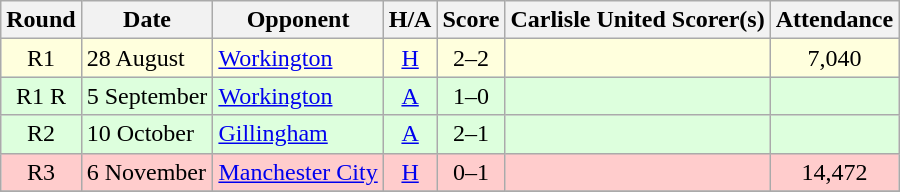<table class="wikitable" style="text-align:center">
<tr>
<th>Round</th>
<th>Date</th>
<th>Opponent</th>
<th>H/A</th>
<th>Score</th>
<th>Carlisle United Scorer(s)</th>
<th>Attendance</th>
</tr>
<tr bgcolor=#ffffdd>
<td>R1</td>
<td align=left>28 August</td>
<td align=left><a href='#'>Workington</a></td>
<td><a href='#'>H</a></td>
<td>2–2</td>
<td align=left></td>
<td>7,040</td>
</tr>
<tr bgcolor=#ddffdd>
<td>R1 R</td>
<td align=left>5 September</td>
<td align=left><a href='#'>Workington</a></td>
<td><a href='#'>A</a></td>
<td>1–0</td>
<td align=left></td>
<td></td>
</tr>
<tr bgcolor=#ddffdd>
<td>R2</td>
<td align=left>10 October</td>
<td align=left><a href='#'>Gillingham</a></td>
<td><a href='#'>A</a></td>
<td>2–1</td>
<td align=left></td>
<td></td>
</tr>
<tr bgcolor=#FFCCCC>
<td>R3</td>
<td align=left>6 November</td>
<td align=left><a href='#'>Manchester City</a></td>
<td><a href='#'>H</a></td>
<td>0–1</td>
<td align=left></td>
<td>14,472</td>
</tr>
<tr>
</tr>
</table>
